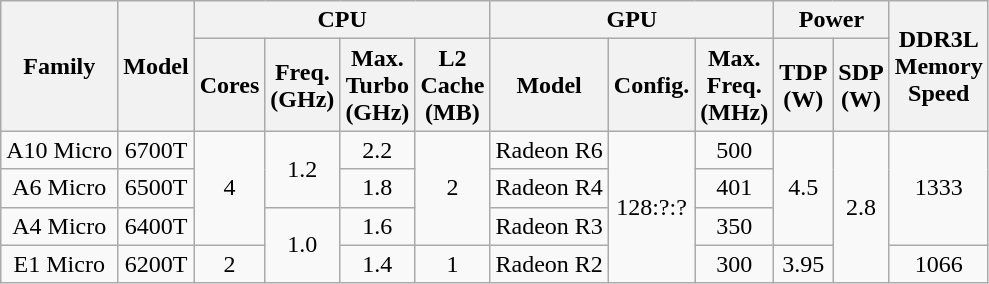<table class="wikitable" style="text-align:center">
<tr>
<th rowspan="2">Family</th>
<th rowspan="2">Model</th>
<th colspan="4">CPU</th>
<th colspan="3">GPU</th>
<th colspan="2">Power</th>
<th rowspan="2">DDR3L<br>Memory<br>Speed</th>
</tr>
<tr>
<th>Cores</th>
<th>Freq.<br>(GHz)</th>
<th>Max.<br>Turbo<br>(GHz)</th>
<th>L2<br>Cache<br>(MB)</th>
<th>Model</th>
<th>Config.</th>
<th>Max.<br>Freq.<br>(MHz)</th>
<th>TDP<br>(W)</th>
<th>SDP<br>(W)</th>
</tr>
<tr>
<td>A10 Micro</td>
<td>6700T</td>
<td rowspan="3">4</td>
<td rowspan="2">1.2</td>
<td>2.2</td>
<td rowspan="3">2</td>
<td>Radeon R6</td>
<td rowspan="4">128:?:?</td>
<td>500</td>
<td rowspan="3">4.5</td>
<td rowspan="4">2.8</td>
<td rowspan="3">1333</td>
</tr>
<tr>
<td>A6 Micro</td>
<td>6500T</td>
<td>1.8</td>
<td>Radeon R4</td>
<td>401</td>
</tr>
<tr>
<td>A4 Micro</td>
<td>6400T</td>
<td rowspan="2">1.0</td>
<td>1.6</td>
<td>Radeon R3</td>
<td>350</td>
</tr>
<tr>
<td>E1 Micro</td>
<td>6200T</td>
<td>2</td>
<td>1.4</td>
<td>1</td>
<td>Radeon R2</td>
<td>300</td>
<td>3.95</td>
<td>1066</td>
</tr>
</table>
